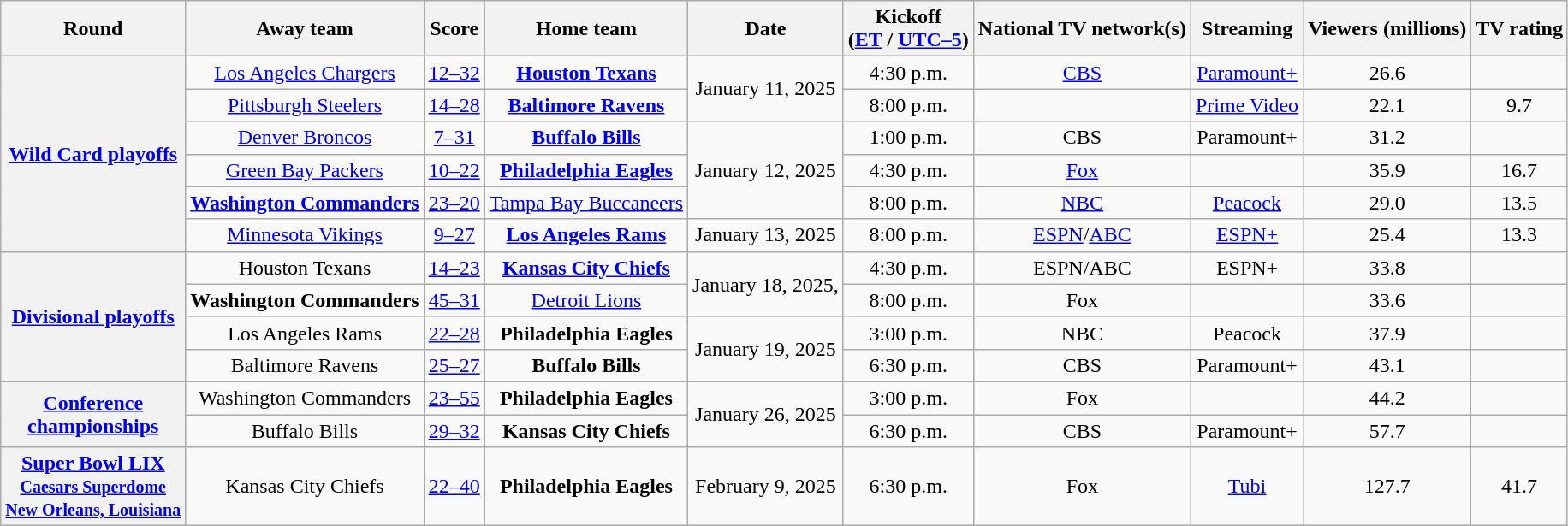<table class="wikitable sortable" style="text-align:center">
<tr>
<th>Round</th>
<th>Away team</th>
<th>Score</th>
<th>Home team</th>
<th>Date</th>
<th>Kickoff<br>(<a href='#'>ET</a> / <a href='#'>UTC–5</a>)</th>
<th>National TV network(s)</th>
<th>Streaming</th>
<th>Viewers (millions)</th>
<th>TV rating</th>
</tr>
<tr>
<th rowspan="6"><a href='#'>Wild Card playoffs</a></th>
<td><a href='#'>Los Angeles Chargers</a></td>
<td><a href='#'>12–32</a></td>
<td><strong><a href='#'>Houston Texans</a></strong></td>
<td rowspan="2">January 11, 2025</td>
<td>4:30 p.m.</td>
<td><a href='#'>CBS</a></td>
<td><a href='#'>Paramount+</a></td>
<td>26.6</td>
<td></td>
</tr>
<tr>
<td><a href='#'>Pittsburgh Steelers</a></td>
<td><a href='#'>14–28</a></td>
<td><strong><a href='#'>Baltimore Ravens</a></strong></td>
<td>8:00 p.m.</td>
<td></td>
<td><a href='#'>Prime Video</a></td>
<td>22.1</td>
<td>9.7</td>
</tr>
<tr>
<td><a href='#'>Denver Broncos</a></td>
<td><a href='#'>7–31</a></td>
<td><strong><a href='#'>Buffalo Bills</a></strong></td>
<td rowspan="3">January 12, 2025</td>
<td>1:00 p.m.</td>
<td>CBS</td>
<td>Paramount+</td>
<td>31.2</td>
<td></td>
</tr>
<tr>
<td><a href='#'>Green Bay Packers</a></td>
<td><a href='#'>10–22</a></td>
<td><strong><a href='#'>Philadelphia Eagles</a></strong></td>
<td>4:30 p.m.</td>
<td><a href='#'>Fox</a></td>
<td></td>
<td>35.9</td>
<td>16.7</td>
</tr>
<tr>
<td><strong><a href='#'>Washington Commanders</a></strong></td>
<td><a href='#'>23–20</a></td>
<td><a href='#'>Tampa Bay Buccaneers</a></td>
<td>8:00 p.m.</td>
<td><a href='#'>NBC</a></td>
<td><a href='#'>Peacock</a></td>
<td>29.0</td>
<td>13.5</td>
</tr>
<tr>
<td><a href='#'>Minnesota Vikings</a></td>
<td><a href='#'>9–27</a></td>
<td><strong><a href='#'>Los Angeles Rams</a></strong></td>
<td>January 13, 2025</td>
<td>8:00 p.m.</td>
<td><a href='#'>ESPN</a>/<a href='#'>ABC</a></td>
<td><a href='#'>ESPN+</a></td>
<td>25.4</td>
<td>13.3</td>
</tr>
<tr>
<th rowspan="4"><a href='#'>Divisional playoffs</a></th>
<td>Houston Texans</td>
<td><a href='#'>14–23</a></td>
<td><strong><a href='#'>Kansas City Chiefs</a></strong></td>
<td rowspan="2">January 18, 2025,</td>
<td>4:30 p.m.</td>
<td>ESPN/ABC</td>
<td>ESPN+</td>
<td>33.8</td>
<td></td>
</tr>
<tr>
<td><strong>Washington Commanders</strong></td>
<td><a href='#'>45–31</a></td>
<td><a href='#'>Detroit Lions</a></td>
<td>8:00 p.m.</td>
<td>Fox</td>
<td></td>
<td>33.6</td>
<td></td>
</tr>
<tr>
<td>Los Angeles Rams</td>
<td><a href='#'>22–28</a></td>
<td><strong>Philadelphia Eagles</strong></td>
<td rowspan="2">January 19, 2025</td>
<td>3:00 p.m.</td>
<td>NBC</td>
<td>Peacock</td>
<td>37.9</td>
<td></td>
</tr>
<tr>
<td>Baltimore Ravens</td>
<td><a href='#'>25–27</a></td>
<td><strong>Buffalo Bills</strong></td>
<td>6:30 p.m.</td>
<td>CBS</td>
<td>Paramount+</td>
<td>43.1</td>
<td></td>
</tr>
<tr>
<th rowspan="2"><a href='#'>Conference<br>championships</a></th>
<td>Washington Commanders</td>
<td><a href='#'>23–55</a></td>
<td><strong>Philadelphia Eagles</strong></td>
<td rowspan="2">January 26, 2025</td>
<td>3:00 p.m.</td>
<td>Fox</td>
<td></td>
<td>44.2</td>
<td></td>
</tr>
<tr>
<td>Buffalo Bills</td>
<td><a href='#'>29–32</a></td>
<td><strong>Kansas City Chiefs</strong></td>
<td>6:30 p.m.</td>
<td>CBS</td>
<td>Paramount+</td>
<td>57.7</td>
<td></td>
</tr>
<tr>
<th><a href='#'>Super Bowl LIX</a><br><small><a href='#'>Caesars Superdome</a><br><a href='#'>New Orleans, Louisiana</a></small></th>
<td>Kansas City Chiefs</td>
<td><a href='#'>22–40</a></td>
<td><strong>Philadelphia Eagles</strong></td>
<td>February 9, 2025</td>
<td>6:30 p.m.</td>
<td>Fox</td>
<td><a href='#'>Tubi</a></td>
<td>127.7 </td>
<td>41.7</td>
</tr>
</table>
